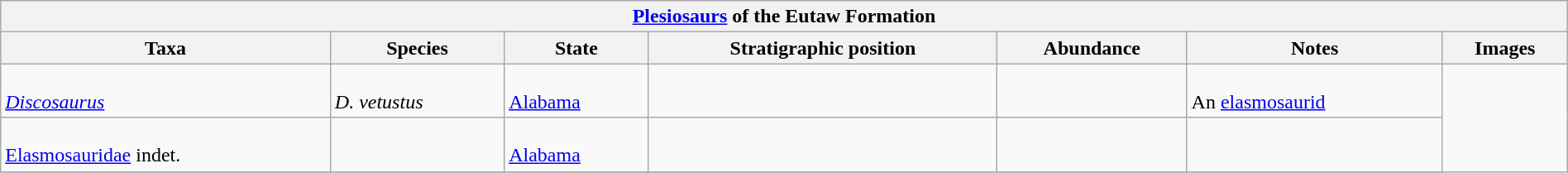<table class="wikitable" align="center" width="100%">
<tr>
<th colspan="7" align="center"><strong><a href='#'>Plesiosaurs</a> of the Eutaw Formation</strong></th>
</tr>
<tr>
<th>Taxa</th>
<th>Species</th>
<th>State</th>
<th>Stratigraphic position</th>
<th>Abundance</th>
<th>Notes</th>
<th>Images</th>
</tr>
<tr>
<td><br><em><a href='#'>Discosaurus</a></em></td>
<td><br><em>D. vetustus</em></td>
<td><br><a href='#'>Alabama</a></td>
<td></td>
<td></td>
<td><br>An <a href='#'>elasmosaurid</a></td>
<td rowspan="99"><br></td>
</tr>
<tr>
<td><br><a href='#'>Elasmosauridae</a> indet.</td>
<td></td>
<td><br><a href='#'>Alabama</a></td>
<td></td>
<td></td>
<td></td>
</tr>
<tr>
</tr>
</table>
